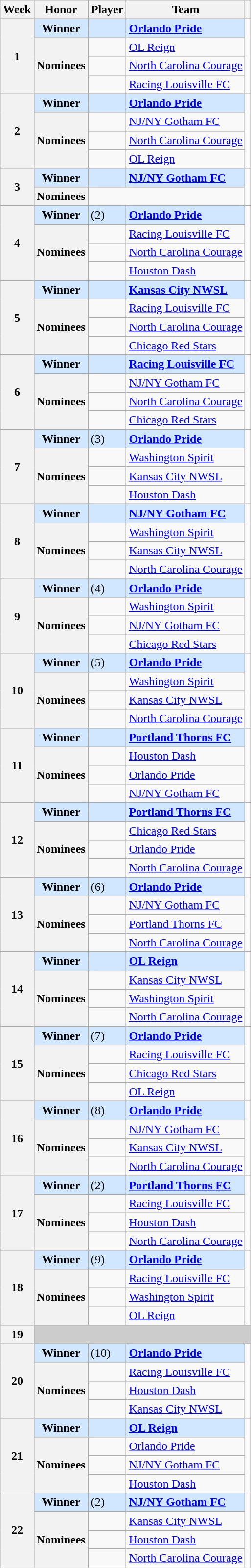<table class="wikitable sortable">
<tr>
<th scope="col">Week</th>
<th scope="col">Honor</th>
<th scope="col">Player</th>
<th scope="col">Team</th>
<th scope="col"></th>
</tr>
<tr>
<th rowspan=4 scope="rowgroup">1</th>
<th scope="row" style="background:#d0e7ff;">Winner</th>
<td style="background:#d0e7ff;"> <strong></strong></td>
<td style="background:#d0e7ff;"><strong><a href='#'>Orlando Pride</a></strong></td>
<td rowspan=4></td>
</tr>
<tr>
<th rowspan=3 scope="rowgroup">Nominees</th>
<td> </td>
<td><a href='#'>OL Reign</a></td>
</tr>
<tr>
<td> </td>
<td><a href='#'>North Carolina Courage</a></td>
</tr>
<tr>
<td> </td>
<td><a href='#'>Racing Louisville FC</a></td>
</tr>
<tr>
<th rowspan=4 scope="rowgroup">2</th>
<th scope="row" style="background:#d0e7ff;">Winner</th>
<td style="background:#d0e7ff;"> <strong></strong></td>
<td style="background:#d0e7ff;"><strong><a href='#'>Orlando Pride</a></strong></td>
<td rowspan=4></td>
</tr>
<tr>
<th rowspan=3 scope="rowgroup">Nominees</th>
<td> </td>
<td><a href='#'>NJ/NY Gotham FC</a></td>
</tr>
<tr>
<td> </td>
<td><a href='#'>North Carolina Courage</a></td>
</tr>
<tr>
<td> </td>
<td><a href='#'>OL Reign</a></td>
</tr>
<tr>
<th rowspan=2 scope="rowgroup">3</th>
<th scope="row" style="background:#d0e7ff;">Winner</th>
<td style="background:#d0e7ff;"> <strong></strong></td>
<td style="background:#d0e7ff;"><strong><a href='#'>NJ/NY Gotham FC</a></strong></td>
<td rowspan=2></td>
</tr>
<tr>
<th scope="row">Nominees</th>
<td colspan=2></td>
</tr>
<tr>
<th rowspan=4 scope="rowgroup">4</th>
<th scope="row" style="background:#d0e7ff;">Winner</th>
<td style="background:#d0e7ff;"> <strong></strong> (2)</td>
<td style="background:#d0e7ff;"><strong><a href='#'>Orlando Pride</a></strong></td>
<td rowspan=4></td>
</tr>
<tr>
<th rowspan=3 scope="rowgroup">Nominees</th>
<td> </td>
<td><a href='#'>Racing Louisville FC</a></td>
</tr>
<tr>
<td> </td>
<td><a href='#'>North Carolina Courage</a></td>
</tr>
<tr>
<td> </td>
<td><a href='#'>Houston Dash</a></td>
</tr>
<tr>
<th rowspan=4 scope="rowgroup">5</th>
<th scope="row" style="background:#d0e7ff;">Winner</th>
<td style="background:#d0e7ff;"> <strong></strong></td>
<td style="background:#d0e7ff;"><strong><a href='#'>Kansas City NWSL</a></strong></td>
<td rowspan=4></td>
</tr>
<tr>
<th rowspan=3 scope="rowgroup">Nominees</th>
<td> </td>
<td><a href='#'>Racing Louisville FC</a></td>
</tr>
<tr>
<td> </td>
<td><a href='#'>North Carolina Courage</a></td>
</tr>
<tr>
<td> </td>
<td><a href='#'>Chicago Red Stars</a></td>
</tr>
<tr>
<th rowspan=4 scope="rowgroup">6</th>
<th scope="row" style="background:#d0e7ff;">Winner</th>
<td style="background:#d0e7ff;"> <strong></strong></td>
<td style="background:#d0e7ff;"><strong><a href='#'>Racing Louisville FC</a></strong></td>
<td rowspan=4></td>
</tr>
<tr>
<th rowspan=3 scope="rowgroup">Nominees</th>
<td> </td>
<td><a href='#'>NJ/NY Gotham FC</a></td>
</tr>
<tr>
<td> </td>
<td><a href='#'>North Carolina Courage</a></td>
</tr>
<tr>
<td> </td>
<td><a href='#'>Chicago Red Stars</a></td>
</tr>
<tr>
<th rowspan=4 scope="rowgroup">7</th>
<th scope="row" style="background:#d0e7ff;">Winner</th>
<td style="background:#d0e7ff;"> <strong></strong> (3)</td>
<td style="background:#d0e7ff;"><strong><a href='#'>Orlando Pride</a></strong></td>
<td rowspan=4></td>
</tr>
<tr>
<th rowspan=3 scope="rowgroup">Nominees</th>
<td> </td>
<td><a href='#'>Washington Spirit</a></td>
</tr>
<tr>
<td> </td>
<td><a href='#'>Kansas City NWSL</a></td>
</tr>
<tr>
<td> </td>
<td><a href='#'>Houston Dash</a></td>
</tr>
<tr>
<th rowspan=4 scope="rowgroup">8</th>
<th scope="row" style="background:#d0e7ff;">Winner</th>
<td style="background:#d0e7ff;"> <strong></strong></td>
<td style="background:#d0e7ff;"><strong><a href='#'>NJ/NY Gotham FC</a></strong></td>
<td rowspan=4></td>
</tr>
<tr>
<th rowspan=3 scope="rowgroup">Nominees</th>
<td> </td>
<td><a href='#'>Washington Spirit</a></td>
</tr>
<tr>
<td> </td>
<td><a href='#'>Kansas City NWSL</a></td>
</tr>
<tr>
<td> </td>
<td><a href='#'>North Carolina Courage</a></td>
</tr>
<tr>
<th rowspan=4 scope="rowgroup">9</th>
<th scope="row" style="background:#d0e7ff;">Winner</th>
<td style="background:#d0e7ff;"> <strong></strong> (4)</td>
<td style="background:#d0e7ff;"><strong><a href='#'>Orlando Pride</a></strong></td>
<td rowspan=4></td>
</tr>
<tr>
<th rowspan=3 scope="rowgroup">Nominees</th>
<td> </td>
<td><a href='#'>Washington Spirit</a></td>
</tr>
<tr>
<td> </td>
<td><a href='#'>NJ/NY Gotham FC</a></td>
</tr>
<tr>
<td> </td>
<td><a href='#'>Chicago Red Stars</a></td>
</tr>
<tr>
<th rowspan=4 scope="rowgroup">10</th>
<th scope="row" style="background:#d0e7ff;">Winner</th>
<td style="background:#d0e7ff;"> <strong></strong> (5)</td>
<td style="background:#d0e7ff;"><strong><a href='#'>Orlando Pride</a></strong></td>
<td rowspan=4></td>
</tr>
<tr>
<th rowspan=3 scope="rowgroup">Nominees</th>
<td> </td>
<td><a href='#'>Washington Spirit</a></td>
</tr>
<tr>
<td> </td>
<td><a href='#'>Kansas City NWSL</a></td>
</tr>
<tr>
<td> </td>
<td><a href='#'>North Carolina Courage</a></td>
</tr>
<tr>
<th rowspan=4 scope="rowgroup">11</th>
<th scope="row" style="background:#d0e7ff;">Winner</th>
<td style="background:#d0e7ff;"> <strong></strong></td>
<td style="background:#d0e7ff;"><strong><a href='#'>Portland Thorns FC</a></strong></td>
<td rowspan=4></td>
</tr>
<tr>
<th rowspan=3 scope="rowgroup">Nominees</th>
<td> </td>
<td><a href='#'>Houston Dash</a></td>
</tr>
<tr>
<td> </td>
<td><a href='#'>Orlando Pride</a></td>
</tr>
<tr>
<td> </td>
<td><a href='#'>NJ/NY Gotham FC</a></td>
</tr>
<tr>
<th rowspan=4 scope="rowgroup">12</th>
<th scope="row" style="background:#d0e7ff;">Winner</th>
<td style="background:#d0e7ff;"> <strong></strong></td>
<td style="background:#d0e7ff;"><strong><a href='#'>Portland Thorns FC</a></strong></td>
<td rowspan=4></td>
</tr>
<tr>
<th rowspan=3 scope="rowgroup">Nominees</th>
<td> </td>
<td><a href='#'>Chicago Red Stars</a></td>
</tr>
<tr>
<td> </td>
<td><a href='#'>Orlando Pride</a></td>
</tr>
<tr>
<td> </td>
<td><a href='#'>North Carolina Courage</a></td>
</tr>
<tr>
<th rowspan=4 scope="rowgroup">13</th>
<th scope="row" style="background:#d0e7ff;">Winner</th>
<td style="background:#d0e7ff;"> <strong></strong> (6)</td>
<td style="background:#d0e7ff;"><strong><a href='#'>Orlando Pride</a></strong></td>
<td rowspan=4></td>
</tr>
<tr>
<th rowspan=3 scope="rowgroup">Nominees</th>
<td> </td>
<td><a href='#'>NJ/NY Gotham FC</a></td>
</tr>
<tr>
<td> </td>
<td><a href='#'>Portland Thorns FC</a></td>
</tr>
<tr>
<td> </td>
<td><a href='#'>North Carolina Courage</a></td>
</tr>
<tr>
<th rowspan=4 scope="rowgroup">14</th>
<th scope="row" style="background:#d0e7ff;">Winner</th>
<td style="background:#d0e7ff;"> <strong></strong></td>
<td style="background:#d0e7ff;"><strong><a href='#'>OL Reign</a></strong></td>
<td rowspan=4></td>
</tr>
<tr>
<th rowspan=3 scope="rowgroup">Nominees</th>
<td> </td>
<td><a href='#'>Kansas City NWSL</a></td>
</tr>
<tr>
<td> </td>
<td><a href='#'>Washington Spirit</a></td>
</tr>
<tr>
<td> </td>
<td><a href='#'>North Carolina Courage</a></td>
</tr>
<tr>
<th rowspan=4 scope="rowgroup">15</th>
<th scope="row" style="background:#d0e7ff;">Winner</th>
<td style="background:#d0e7ff;"> <strong></strong> (7)</td>
<td style="background:#d0e7ff;"><strong><a href='#'>Orlando Pride</a></strong></td>
<td rowspan=4></td>
</tr>
<tr>
<th rowspan=3 scope="rowgroup">Nominees</th>
<td> </td>
<td><a href='#'>Racing Louisville FC</a></td>
</tr>
<tr>
<td> </td>
<td><a href='#'>Chicago Red Stars</a></td>
</tr>
<tr>
<td> </td>
<td><a href='#'>OL Reign</a></td>
</tr>
<tr>
<th rowspan=4 scope="rowgroup">16</th>
<th scope="row" style="background:#d0e7ff;">Winner</th>
<td style="background:#d0e7ff;"> <strong></strong> (8)</td>
<td style="background:#d0e7ff;"><strong><a href='#'>Orlando Pride</a></strong></td>
<td rowspan=4></td>
</tr>
<tr>
<th rowspan=3 scope="rowgroup">Nominees</th>
<td> </td>
<td><a href='#'>NJ/NY Gotham FC</a></td>
</tr>
<tr>
<td> </td>
<td><a href='#'>Kansas City NWSL</a></td>
</tr>
<tr>
<td> </td>
<td><a href='#'>North Carolina Courage</a></td>
</tr>
<tr>
<th rowspan=4 scope="rowgroup">17</th>
<th scope="row" style="background:#d0e7ff;">Winner</th>
<td style="background:#d0e7ff;"> <strong></strong> (2)</td>
<td style="background:#d0e7ff;"><strong><a href='#'>Portland Thorns FC</a></strong></td>
<td rowspan=4></td>
</tr>
<tr>
<th rowspan=3 scope="rowgroup">Nominees</th>
<td> </td>
<td><a href='#'>Racing Louisville FC</a></td>
</tr>
<tr>
<td> </td>
<td><a href='#'>Houston Dash</a></td>
</tr>
<tr>
<td> </td>
<td><a href='#'>North Carolina Courage</a></td>
</tr>
<tr>
<th rowspan=4 scope="rowgroup">18</th>
<th scope="row" style="background:#d0e7ff;">Winner</th>
<td style="background:#d0e7ff;"> <strong></strong> (9)</td>
<td style="background:#d0e7ff;"><strong><a href='#'>Orlando Pride</a></strong></td>
<td rowspan=4></td>
</tr>
<tr>
<th rowspan=3 scope="rowgroup">Nominees</th>
<td> </td>
<td><a href='#'>Racing Louisville FC</a></td>
</tr>
<tr>
<td> </td>
<td><a href='#'>Washington Spirit</a></td>
</tr>
<tr>
<td> </td>
<td><a href='#'>OL Reign</a></td>
</tr>
<tr>
<th scope="row">19</th>
<td colspan=4 style="background:#ccc;"></td>
</tr>
<tr>
<th rowspan=4 scope="rowgroup">20</th>
<th scope="row" style="background:#d0e7ff;">Winner</th>
<td style="background:#d0e7ff;"> <strong></strong> (10)</td>
<td style="background:#d0e7ff;"><strong><a href='#'>Orlando Pride</a></strong></td>
<td rowspan=4></td>
</tr>
<tr>
<th rowspan=3 scope="rowgroup">Nominees</th>
<td> </td>
<td><a href='#'>Racing Louisville FC</a></td>
</tr>
<tr>
<td> </td>
<td><a href='#'>Houston Dash</a></td>
</tr>
<tr>
<td> </td>
<td><a href='#'>Kansas City NWSL</a></td>
</tr>
<tr>
<th rowspan=4 scope="rowgroup">21</th>
<th scope="row" style="background:#d0e7ff;">Winner</th>
<td style="background:#d0e7ff;"> <strong></strong></td>
<td style="background:#d0e7ff;"><strong><a href='#'>OL Reign</a></strong></td>
<td rowspan=4></td>
</tr>
<tr>
<th rowspan=3 scope="rowgroup">Nominees</th>
<td> </td>
<td><a href='#'>Orlando Pride</a></td>
</tr>
<tr>
<td> </td>
<td><a href='#'>NJ/NY Gotham FC</a></td>
</tr>
<tr>
<td> </td>
<td><a href='#'>Houston Dash</a></td>
</tr>
<tr>
<th rowspan=4 scope="rowgroup">22</th>
<th scope="row" style="background:#d0e7ff;">Winner</th>
<td style="background:#d0e7ff;"> <strong></strong> (2)</td>
<td style="background:#d0e7ff;"><strong><a href='#'>NJ/NY Gotham FC</a></strong></td>
<td rowspan=4></td>
</tr>
<tr>
<th rowspan=3 scope="rowgroup">Nominees</th>
<td> </td>
<td><a href='#'>Kansas City NWSL</a></td>
</tr>
<tr>
<td> </td>
<td><a href='#'>Houston Dash</a></td>
</tr>
<tr>
<td> </td>
<td><a href='#'>North Carolina Courage</a></td>
</tr>
<tr>
</tr>
</table>
